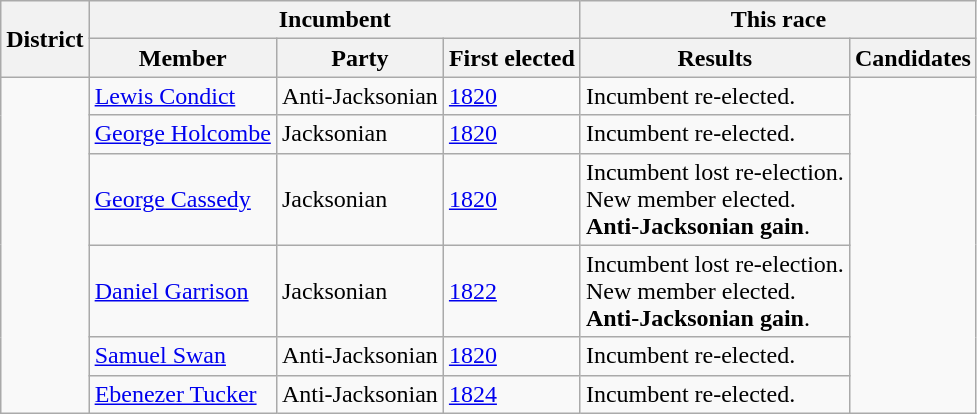<table class=wikitable>
<tr>
<th rowspan=2>District</th>
<th colspan=3>Incumbent</th>
<th colspan=2>This race</th>
</tr>
<tr>
<th>Member</th>
<th>Party</th>
<th>First elected</th>
<th>Results</th>
<th>Candidates</th>
</tr>
<tr>
<td rowspan=6><br></td>
<td><a href='#'>Lewis Condict</a></td>
<td>Anti-Jacksonian</td>
<td><a href='#'>1820</a></td>
<td>Incumbent re-elected.</td>
<td rowspan=6 nowrap></td>
</tr>
<tr>
<td><a href='#'>George Holcombe</a></td>
<td>Jacksonian</td>
<td><a href='#'>1820</a></td>
<td>Incumbent re-elected.</td>
</tr>
<tr>
<td><a href='#'>George Cassedy</a></td>
<td>Jacksonian</td>
<td><a href='#'>1820</a></td>
<td>Incumbent lost re-election.<br>New member elected.<br><strong>Anti-Jacksonian gain</strong>.</td>
</tr>
<tr>
<td><a href='#'>Daniel Garrison</a></td>
<td>Jacksonian</td>
<td><a href='#'>1822</a></td>
<td>Incumbent lost re-election.<br>New member elected.<br><strong>Anti-Jacksonian gain</strong>.</td>
</tr>
<tr>
<td><a href='#'>Samuel Swan</a></td>
<td>Anti-Jacksonian</td>
<td><a href='#'>1820</a></td>
<td>Incumbent re-elected.</td>
</tr>
<tr>
<td><a href='#'>Ebenezer Tucker</a></td>
<td>Anti-Jacksonian</td>
<td><a href='#'>1824</a></td>
<td>Incumbent re-elected.</td>
</tr>
</table>
